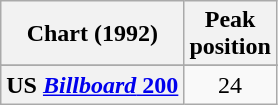<table class="wikitable sortable plainrowheaders" style="text-align:center">
<tr>
<th>Chart (1992)</th>
<th>Peak<br>position</th>
</tr>
<tr>
</tr>
<tr>
</tr>
<tr>
<th scope="row">US <a href='#'><em>Billboard</em> 200</a></th>
<td>24</td>
</tr>
</table>
